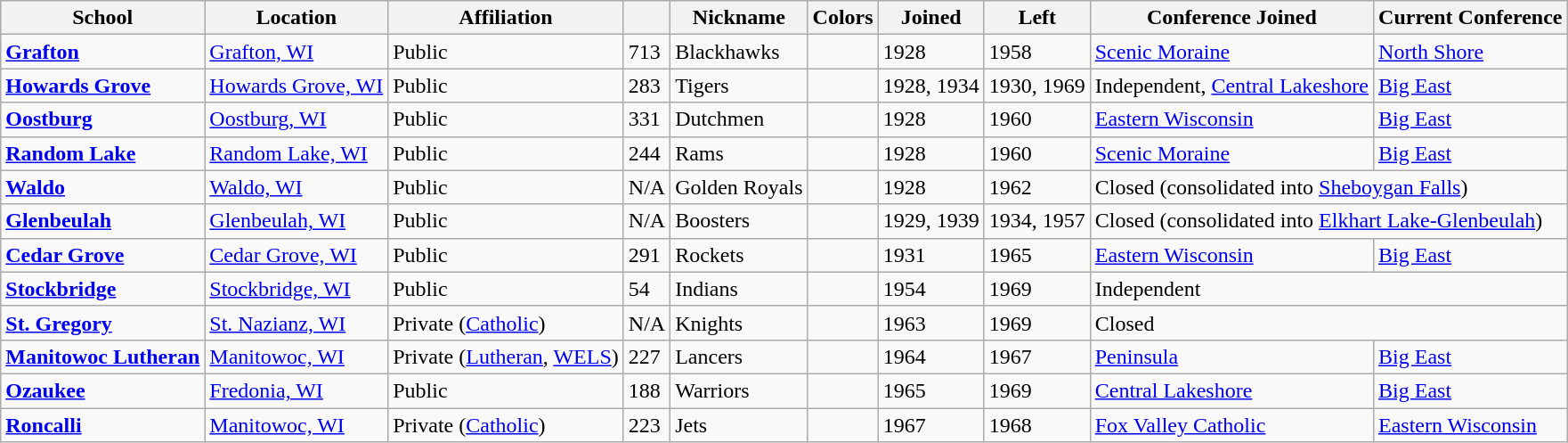<table class="wikitable sortable">
<tr>
<th>School</th>
<th>Location</th>
<th>Affiliation</th>
<th></th>
<th>Nickname</th>
<th>Colors</th>
<th>Joined</th>
<th>Left</th>
<th>Conference Joined</th>
<th>Current Conference</th>
</tr>
<tr>
<td><a href='#'><strong>Grafton</strong></a></td>
<td><a href='#'>Grafton, WI</a></td>
<td>Public</td>
<td>713</td>
<td>Blackhawks</td>
<td> </td>
<td>1928</td>
<td>1958</td>
<td><a href='#'>Scenic Moraine</a></td>
<td><a href='#'>North Shore</a></td>
</tr>
<tr>
<td><a href='#'><strong>Howards Grove</strong></a></td>
<td><a href='#'>Howards Grove, WI</a></td>
<td>Public</td>
<td>283</td>
<td>Tigers</td>
<td> </td>
<td>1928, 1934</td>
<td>1930, 1969</td>
<td>Independent, <a href='#'>Central Lakeshore</a></td>
<td><a href='#'>Big East</a></td>
</tr>
<tr>
<td><a href='#'><strong>Oostburg</strong></a></td>
<td><a href='#'>Oostburg, WI</a></td>
<td>Public</td>
<td>331</td>
<td>Dutchmen</td>
<td> </td>
<td>1928</td>
<td>1960</td>
<td><a href='#'>Eastern Wisconsin</a></td>
<td><a href='#'>Big East</a></td>
</tr>
<tr>
<td><a href='#'><strong>Random Lake</strong></a></td>
<td><a href='#'>Random Lake, WI</a></td>
<td>Public</td>
<td>244</td>
<td>Rams</td>
<td> </td>
<td>1928</td>
<td>1960</td>
<td><a href='#'>Scenic Moraine</a></td>
<td><a href='#'>Big East</a></td>
</tr>
<tr>
<td><a href='#'><strong>Waldo</strong></a></td>
<td><a href='#'>Waldo, WI</a></td>
<td>Public</td>
<td>N/A</td>
<td>Golden Royals</td>
<td> </td>
<td>1928</td>
<td>1962</td>
<td colspan="2">Closed (consolidated into <a href='#'>Sheboygan Falls</a>)</td>
</tr>
<tr>
<td><a href='#'><strong>Glenbeulah</strong></a></td>
<td><a href='#'>Glenbeulah, WI</a></td>
<td>Public</td>
<td>N/A</td>
<td>Boosters</td>
<td> </td>
<td>1929, 1939</td>
<td>1934, 1957</td>
<td colspan="2">Closed (consolidated into <a href='#'>Elkhart Lake-Glenbeulah</a>)</td>
</tr>
<tr>
<td><a href='#'><strong>Cedar Grove</strong></a></td>
<td><a href='#'>Cedar Grove, WI</a></td>
<td>Public</td>
<td>291</td>
<td>Rockets</td>
<td> </td>
<td>1931</td>
<td>1965</td>
<td><a href='#'>Eastern Wisconsin</a></td>
<td><a href='#'>Big East</a></td>
</tr>
<tr>
<td><a href='#'><strong>Stockbridge</strong></a></td>
<td><a href='#'>Stockbridge, WI</a></td>
<td>Public</td>
<td>54</td>
<td>Indians</td>
<td> </td>
<td>1954</td>
<td>1969</td>
<td colspan="2">Independent</td>
</tr>
<tr>
<td><a href='#'><strong>St. Gregory</strong></a></td>
<td><a href='#'>St. Nazianz, WI</a></td>
<td>Private (<a href='#'>Catholic</a>)</td>
<td>N/A</td>
<td>Knights</td>
<td> </td>
<td>1963</td>
<td>1969</td>
<td colspan="2">Closed</td>
</tr>
<tr>
<td><a href='#'><strong>Manitowoc Lutheran</strong></a></td>
<td><a href='#'>Manitowoc, WI</a></td>
<td>Private (<a href='#'>Lutheran</a>, <a href='#'>WELS</a>)</td>
<td>227</td>
<td>Lancers</td>
<td> </td>
<td>1964</td>
<td>1967</td>
<td><a href='#'>Peninsula</a></td>
<td><a href='#'>Big East</a></td>
</tr>
<tr>
<td><a href='#'><strong>Ozaukee</strong></a></td>
<td><a href='#'>Fredonia, WI</a></td>
<td>Public</td>
<td>188</td>
<td>Warriors</td>
<td> </td>
<td>1965</td>
<td>1969</td>
<td><a href='#'>Central Lakeshore</a></td>
<td><a href='#'>Big East</a></td>
</tr>
<tr>
<td><a href='#'><strong>Roncalli</strong></a></td>
<td><a href='#'>Manitowoc, WI</a></td>
<td>Private (<a href='#'>Catholic</a>)</td>
<td>223</td>
<td>Jets</td>
<td> </td>
<td>1967</td>
<td>1968</td>
<td><a href='#'>Fox Valley Catholic</a></td>
<td><a href='#'>Eastern Wisconsin</a></td>
</tr>
</table>
